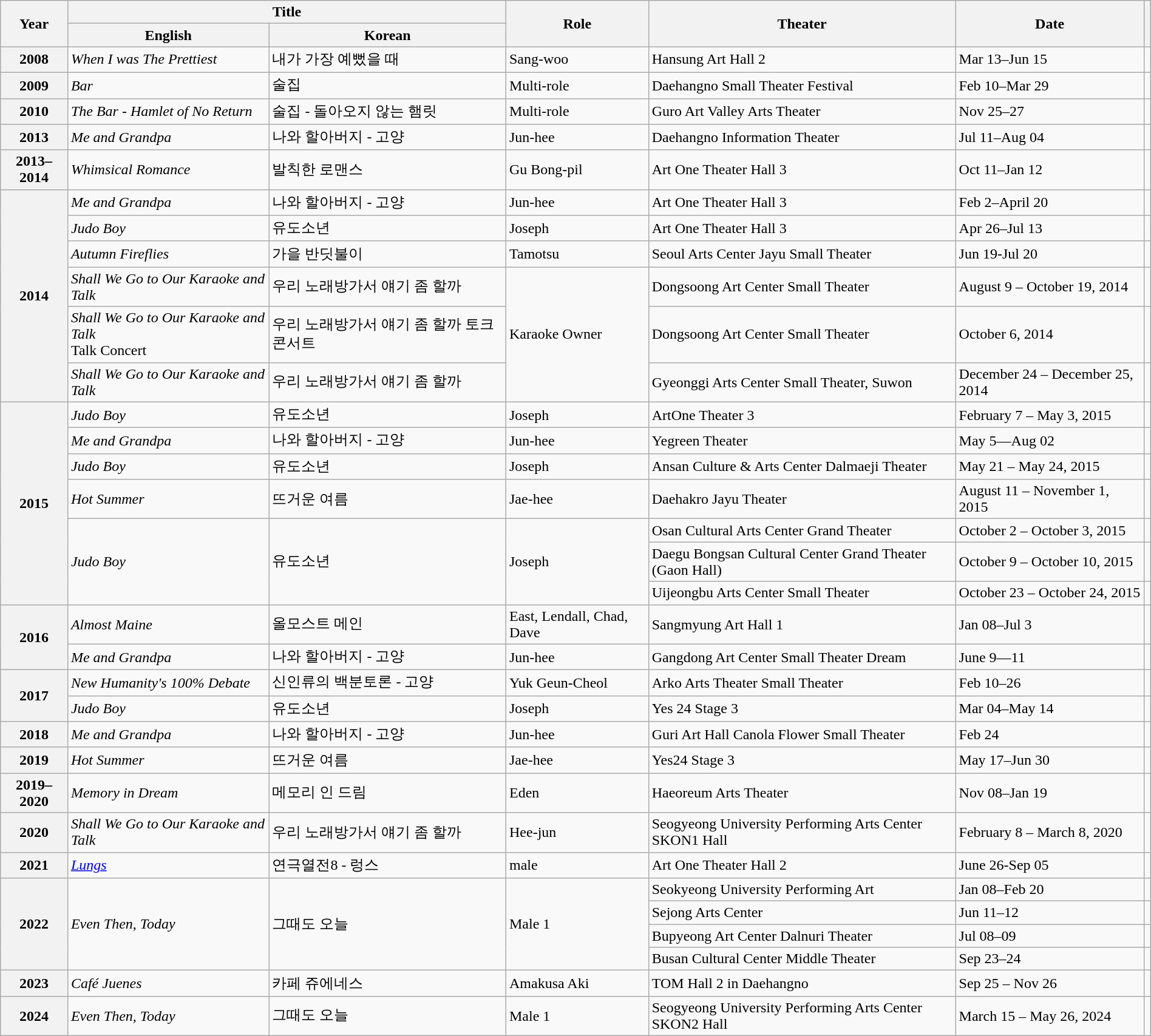<table class="wikitable sortable plainrowheaders" style="text-align:left; font-size:100%; padding:0 auto; width:100%; margin:auto">
<tr>
<th rowspan="2" scope="col">Year</th>
<th colspan="2" scope="col">Title</th>
<th rowspan="2" scope="col">Role</th>
<th rowspan="2" scope="col">Theater</th>
<th rowspan="2" scope="col">Date</th>
<th rowspan="2" scope="col" class="unsortable"></th>
</tr>
<tr>
<th>English</th>
<th>Korean</th>
</tr>
<tr>
<th scope="row">2008</th>
<td><em>When I was The Prettiest</em></td>
<td>내가 가장 예뻤을 때</td>
<td>Sang-woo</td>
<td>Hansung Art Hall 2</td>
<td>Mar 13–Jun 15</td>
<td></td>
</tr>
<tr>
<th scope="row">2009</th>
<td><em>Bar</em></td>
<td>술집</td>
<td>Multi-role</td>
<td>Daehangno Small Theater Festival</td>
<td>Feb 10–Mar 29</td>
<td></td>
</tr>
<tr>
<th scope="row">2010</th>
<td><em>The Bar - Hamlet of No Return</em></td>
<td>술집 - 돌아오지 않는 햄릿</td>
<td>Multi-role</td>
<td>Guro Art Valley Arts Theater</td>
<td>Nov 25–27</td>
<td></td>
</tr>
<tr>
<th scope="row">2013</th>
<td><em>Me and Grandpa</em></td>
<td>나와 할아버지 - 고양</td>
<td>Jun-hee</td>
<td>Daehangno Information Theater</td>
<td>Jul 11–Aug 04</td>
<td></td>
</tr>
<tr>
<th scope="row">2013–2014</th>
<td><em>Whimsical Romance</em></td>
<td>발칙한 로맨스</td>
<td>Gu Bong-pil</td>
<td>Art One Theater Hall 3</td>
<td>Oct 11–Jan 12</td>
<td></td>
</tr>
<tr>
<th scope="row" rowspan="6">2014</th>
<td><em>Me and Grandpa</em></td>
<td>나와 할아버지 - 고양</td>
<td>Jun-hee</td>
<td>Art One Theater Hall 3</td>
<td>Feb 2–April 20</td>
<td></td>
</tr>
<tr>
<td><em>Judo Boy</em></td>
<td>유도소년</td>
<td>Joseph</td>
<td>Art One Theater Hall 3</td>
<td>Apr 26–Jul 13</td>
<td></td>
</tr>
<tr>
<td><em>Autumn Fireflies</em></td>
<td>가을 반딧불이</td>
<td>Tamotsu</td>
<td>Seoul Arts Center Jayu Small Theater</td>
<td>Jun 19-Jul 20</td>
<td></td>
</tr>
<tr>
<td><em>Shall We Go to Our Karaoke and Talk</em></td>
<td>우리 노래방가서 얘기 좀 할까</td>
<td rowspan="3">Karaoke Owner</td>
<td>Dongsoong Art Center Small Theater</td>
<td>August 9 – October 19, 2014</td>
<td></td>
</tr>
<tr>
<td><em>Shall We Go to Our Karaoke and Talk</em><br>Talk Concert</td>
<td>우리 노래방가서 얘기 좀 할까 토크 콘서트</td>
<td>Dongsoong Art Center Small Theater</td>
<td>October 6, 2014</td>
<td></td>
</tr>
<tr>
<td><em>Shall We Go to Our Karaoke and Talk</em></td>
<td>우리 노래방가서 얘기 좀 할까</td>
<td>Gyeonggi Arts Center Small Theater, Suwon</td>
<td>December 24 – December 25, 2014</td>
<td></td>
</tr>
<tr>
<th rowspan="7" scope="row">2015</th>
<td><em>Judo Boy</em></td>
<td>유도소년</td>
<td>Joseph</td>
<td>ArtOne Theater 3</td>
<td>February 7 – May 3, 2015</td>
<td></td>
</tr>
<tr>
<td><em>Me and Grandpa</em></td>
<td>나와 할아버지 - 고양</td>
<td>Jun-hee</td>
<td>Yegreen Theater</td>
<td>May 5—Aug 02</td>
<td></td>
</tr>
<tr>
<td><em>Judo Boy</em></td>
<td>유도소년</td>
<td>Joseph</td>
<td>Ansan Culture & Arts Center Dalmaeji Theater</td>
<td>May 21 – May 24, 2015</td>
<td></td>
</tr>
<tr>
<td><em>Hot Summer</em></td>
<td>뜨거운 여름</td>
<td>Jae-hee</td>
<td>Daehakro Jayu Theater</td>
<td>August 11 – November 1, 2015</td>
<td></td>
</tr>
<tr>
<td rowspan="3"><em>Judo Boy</em></td>
<td rowspan="3">유도소년</td>
<td rowspan="3">Joseph</td>
<td>Osan Cultural Arts Center Grand Theater</td>
<td>October 2 – October 3, 2015</td>
<td></td>
</tr>
<tr>
<td>Daegu Bongsan Cultural Center Grand Theater (Gaon Hall)</td>
<td>October 9 – October 10, 2015</td>
<td></td>
</tr>
<tr>
<td>Uijeongbu Arts Center Small Theater</td>
<td>October 23 – October 24, 2015</td>
<td></td>
</tr>
<tr>
<th scope="row" rowspan="2">2016</th>
<td><em>Almost Maine</em></td>
<td>올모스트 메인</td>
<td>East, Lendall, Chad, Dave</td>
<td>Sangmyung Art Hall 1</td>
<td>Jan 08–Jul 3</td>
<td></td>
</tr>
<tr>
<td><em>Me and Grandpa</em></td>
<td>나와 할아버지 - 고양</td>
<td>Jun-hee</td>
<td>Gangdong Art Center Small Theater Dream</td>
<td>June 9—11</td>
<td></td>
</tr>
<tr>
<th scope="row" rowspan="2">2017</th>
<td><em>New Humanity's 100% Debate</em></td>
<td>신인류의 백분토론 - 고양</td>
<td>Yuk Geun-Cheol</td>
<td>Arko Arts Theater Small Theater</td>
<td>Feb 10–26</td>
<td></td>
</tr>
<tr>
<td><em>Judo Boy</em></td>
<td>유도소년</td>
<td>Joseph</td>
<td>Yes 24 Stage 3</td>
<td>Mar 04–May 14</td>
<td></td>
</tr>
<tr>
<th scope="row">2018</th>
<td><em>Me and Grandpa</em></td>
<td>나와 할아버지 - 고양</td>
<td>Jun-hee</td>
<td>Guri Art Hall Canola Flower Small Theater</td>
<td>Feb 24</td>
<td></td>
</tr>
<tr>
<th scope="row">2019</th>
<td><em>Hot Summer</em></td>
<td>뜨거운 여름</td>
<td>Jae-hee</td>
<td>Yes24 Stage 3</td>
<td>May 17–Jun 30</td>
<td></td>
</tr>
<tr>
<th scope="row">2019–2020</th>
<td><em>Memory in Dream</em></td>
<td>메모리 인 드림</td>
<td>Eden</td>
<td>Haeoreum Arts Theater</td>
<td>Nov 08–Jan 19</td>
<td style="text-align:center;"></td>
</tr>
<tr>
<th scope="row">2020</th>
<td><em>Shall We Go to Our Karaoke and Talk</em></td>
<td>우리 노래방가서 얘기 좀 할까</td>
<td>Hee-jun</td>
<td>Seogyeong University Performing Arts Center SKON1 Hall</td>
<td>February 8 – March 8, 2020</td>
<td></td>
</tr>
<tr>
<th scope="row">2021</th>
<td><em><a href='#'>Lungs</a></em></td>
<td>연극열전8 - 렁스</td>
<td>male</td>
<td>Art One Theater Hall 2</td>
<td>June 26-Sep 05</td>
<td></td>
</tr>
<tr>
<th scope="row" rowspan="4">2022</th>
<td rowspan="4"><em>Even Then, Today</em></td>
<td rowspan="4">그때도 오늘</td>
<td rowspan="4">Male 1</td>
<td>Seokyeong University Performing Art</td>
<td>Jan 08–Feb 20</td>
<td></td>
</tr>
<tr>
<td>Sejong Arts Center</td>
<td>Jun 11–12</td>
<td></td>
</tr>
<tr>
<td>Bupyeong Art Center Dalnuri Theater</td>
<td>Jul 08–09</td>
<td></td>
</tr>
<tr>
<td>Busan Cultural Center Middle Theater</td>
<td>Sep 23–24</td>
<td></td>
</tr>
<tr>
<th scope="row">2023</th>
<td><em>Café Juenes</em></td>
<td>카페 쥬에네스</td>
<td>Amakusa Aki</td>
<td>TOM Hall 2 in Daehangno</td>
<td>Sep 25 – Nov 26</td>
<td></td>
</tr>
<tr>
<th scope="row">2024</th>
<td><em>Even Then, Today</em></td>
<td>그때도 오늘</td>
<td>Male 1</td>
<td>Seogyeong University Performing Arts Center SKON2 Hall</td>
<td>March 15 – May 26, 2024</td>
<td></td>
</tr>
</table>
